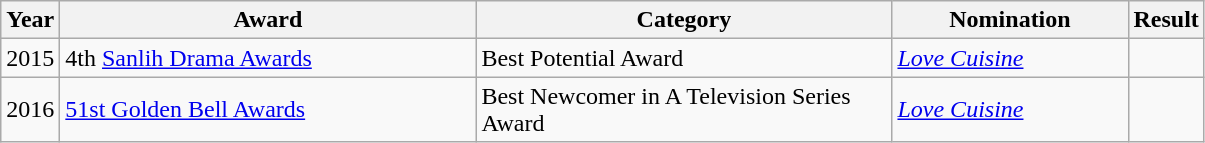<table class="wikitable">
<tr>
<th>Year</th>
<th width="270">Award</th>
<th width="270">Category</th>
<th width="150">Nomination</th>
<th>Result</th>
</tr>
<tr>
<td>2015</td>
<td>4th <a href='#'>Sanlih Drama Awards</a></td>
<td>Best Potential Award</td>
<td><em><a href='#'>Love Cuisine</a></em></td>
<td></td>
</tr>
<tr>
<td>2016</td>
<td><a href='#'>51st Golden Bell Awards</a></td>
<td>Best Newcomer in A Television Series Award</td>
<td><em><a href='#'>Love Cuisine</a></em></td>
<td></td>
</tr>
</table>
